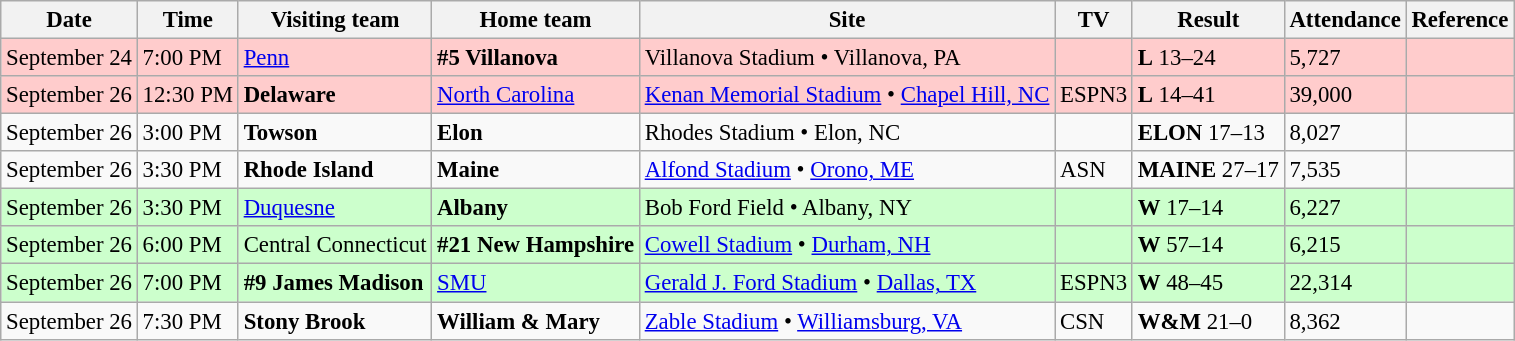<table class="wikitable" style="font-size:95%;">
<tr>
<th>Date</th>
<th>Time</th>
<th>Visiting team</th>
<th>Home team</th>
<th>Site</th>
<th>TV</th>
<th>Result</th>
<th>Attendance</th>
<th class="unsortable">Reference</th>
</tr>
<tr bgcolor=#ffcccc>
<td>September 24</td>
<td>7:00 PM</td>
<td><a href='#'>Penn</a></td>
<td><strong>#5 Villanova</strong></td>
<td>Villanova Stadium • Villanova, PA</td>
<td></td>
<td><strong>L</strong> 13–24</td>
<td>5,727</td>
<td></td>
</tr>
<tr bgcolor=#ffcccc>
<td>September 26</td>
<td>12:30 PM</td>
<td><strong>Delaware</strong></td>
<td><a href='#'>North Carolina</a></td>
<td><a href='#'>Kenan Memorial Stadium</a> • <a href='#'>Chapel Hill, NC</a></td>
<td>ESPN3</td>
<td><strong>L</strong> 14–41</td>
<td>39,000</td>
<td></td>
</tr>
<tr bgcolor=>
<td>September 26</td>
<td>3:00 PM</td>
<td><strong>Towson</strong></td>
<td><strong>Elon</strong></td>
<td>Rhodes Stadium • Elon, NC</td>
<td></td>
<td><strong>ELON</strong> 17–13</td>
<td>8,027</td>
<td></td>
</tr>
<tr bgcolor=>
<td>September 26</td>
<td>3:30 PM</td>
<td><strong>Rhode Island</strong></td>
<td><strong>Maine</strong></td>
<td><a href='#'>Alfond Stadium</a> • <a href='#'>Orono, ME</a></td>
<td>ASN</td>
<td><strong>MAINE</strong> 27–17</td>
<td>7,535</td>
<td></td>
</tr>
<tr bgcolor=#ccffcc>
<td>September 26</td>
<td>3:30 PM</td>
<td><a href='#'>Duquesne</a></td>
<td><strong>Albany</strong></td>
<td>Bob Ford Field • Albany, NY</td>
<td></td>
<td><strong>W</strong> 17–14</td>
<td>6,227</td>
<td></td>
</tr>
<tr bgcolor=#ccffcc>
<td>September 26</td>
<td>6:00 PM</td>
<td>Central Connecticut</td>
<td><strong>#21 New Hampshire</strong></td>
<td><a href='#'>Cowell Stadium</a> • <a href='#'>Durham, NH</a></td>
<td></td>
<td><strong>W</strong> 57–14</td>
<td>6,215</td>
<td></td>
</tr>
<tr bgcolor=#ccffcc>
<td>September 26</td>
<td>7:00 PM</td>
<td><strong>#9 James Madison</strong></td>
<td><a href='#'>SMU</a></td>
<td><a href='#'>Gerald J. Ford Stadium</a> • <a href='#'>Dallas, TX</a></td>
<td>ESPN3</td>
<td><strong>W</strong> 48–45</td>
<td>22,314</td>
<td></td>
</tr>
<tr bgcolor=>
<td>September 26</td>
<td>7:30 PM</td>
<td><strong>Stony Brook</strong></td>
<td><strong>William & Mary</strong></td>
<td><a href='#'>Zable Stadium</a> • <a href='#'>Williamsburg, VA</a></td>
<td>CSN</td>
<td><strong>W&M</strong> 21–0</td>
<td>8,362</td>
<td></td>
</tr>
</table>
